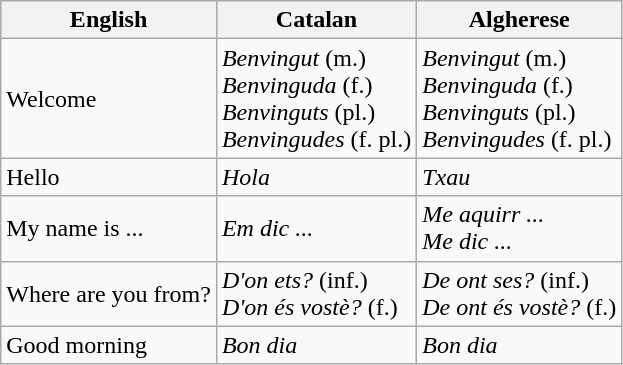<table class="wikitable">
<tr>
<th>English</th>
<th>Catalan</th>
<th>Algherese</th>
</tr>
<tr>
<td>Welcome</td>
<td><em>Benvingut</em> (m.) <br> <em>Benvinguda</em> (f.)<br><em>Benvinguts</em> (pl.) <br> <em>Benvingudes</em> (f. pl.)</td>
<td><em>Benvingut</em> (m.) <br> <em>Benvinguda</em> (f.)<br><em>Benvinguts</em> (pl.) <br> <em>Benvingudes</em> (f. pl.)</td>
</tr>
<tr>
<td>Hello</td>
<td><em>Hola</em></td>
<td><em>Txau</em></td>
</tr>
<tr>
<td>My name is ...</td>
<td><em>Em dic ...</em></td>
<td><em>Me aquirr ...</em><br><em>Me dic ...</em></td>
</tr>
<tr>
<td>Where are you from?</td>
<td><em>D'on ets?</em> (inf.)<br><em>D'on és vostè?</em> (f.)</td>
<td><em>De ont ses?</em> (inf.)<br><em>De ont és vostè?</em> (f.)</td>
</tr>
<tr>
<td>Good morning</td>
<td><em>Bon dia</em></td>
<td><em>Bon dia</em></td>
</tr>
</table>
